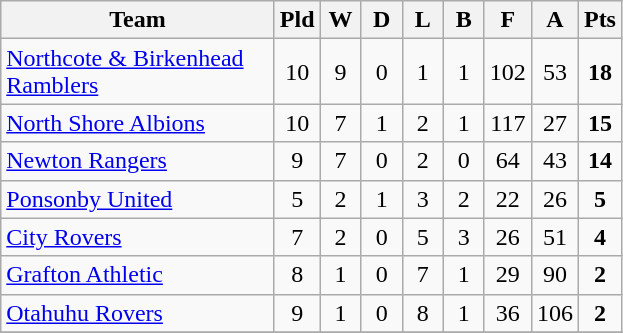<table class="wikitable" style="text-align:center;">
<tr>
<th width=175>Team</th>
<th width=20 abbr="Played">Pld</th>
<th width=20 abbr="Won">W</th>
<th width=20 abbr="Drawn">D</th>
<th width=20 abbr="Lost">L</th>
<th width=20 abbr="Bye">B</th>
<th width=20 abbr="For">F</th>
<th width=20 abbr="Against">A</th>
<th width=20 abbr="Points">Pts</th>
</tr>
<tr>
<td style="text-align:left;"><a href='#'>Northcote & Birkenhead Ramblers</a></td>
<td>10</td>
<td>9</td>
<td>0</td>
<td>1</td>
<td>1</td>
<td>102</td>
<td>53</td>
<td><strong>18</strong></td>
</tr>
<tr>
<td style="text-align:left;"><a href='#'>North Shore Albions</a></td>
<td>10</td>
<td>7</td>
<td>1</td>
<td>2</td>
<td>1</td>
<td>117</td>
<td>27</td>
<td><strong>15</strong></td>
</tr>
<tr>
<td style="text-align:left;"><a href='#'>Newton Rangers</a></td>
<td>9</td>
<td>7</td>
<td>0</td>
<td>2</td>
<td>0</td>
<td>64</td>
<td>43</td>
<td><strong>14</strong></td>
</tr>
<tr>
<td style="text-align:left;"><a href='#'>Ponsonby United</a></td>
<td>5</td>
<td>2</td>
<td>1</td>
<td>3</td>
<td>2</td>
<td>22</td>
<td>26</td>
<td><strong>5</strong></td>
</tr>
<tr>
<td style="text-align:left;"><a href='#'>City Rovers</a></td>
<td>7</td>
<td>2</td>
<td>0</td>
<td>5</td>
<td>3</td>
<td>26</td>
<td>51</td>
<td><strong>4</strong></td>
</tr>
<tr>
<td style="text-align:left;"><a href='#'>Grafton Athletic</a></td>
<td>8</td>
<td>1</td>
<td>0</td>
<td>7</td>
<td>1</td>
<td>29</td>
<td>90</td>
<td><strong>2</strong></td>
</tr>
<tr>
<td style="text-align:left;"><a href='#'>Otahuhu Rovers</a></td>
<td>9</td>
<td>1</td>
<td>0</td>
<td>8</td>
<td>1</td>
<td>36</td>
<td>106</td>
<td><strong>2</strong></td>
</tr>
<tr>
</tr>
</table>
